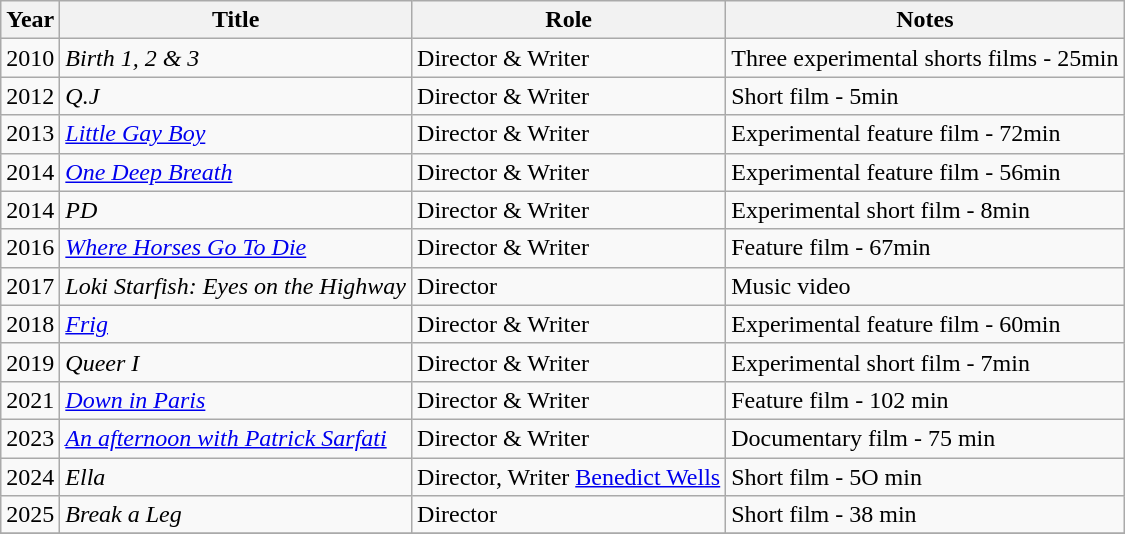<table class="wikitable sortable">
<tr>
<th>Year</th>
<th>Title</th>
<th>Role</th>
<th>Notes</th>
</tr>
<tr>
<td>2010</td>
<td><em>Birth 1, 2 & 3</em></td>
<td>Director & Writer</td>
<td>Three experimental shorts films - 25min</td>
</tr>
<tr>
<td>2012</td>
<td><em>Q.J</em></td>
<td>Director & Writer</td>
<td>Short film - 5min</td>
</tr>
<tr>
<td>2013</td>
<td><em><a href='#'>Little Gay Boy</a></em></td>
<td>Director & Writer</td>
<td>Experimental feature film - 72min</td>
</tr>
<tr>
<td>2014</td>
<td><em><a href='#'>One Deep Breath</a></em></td>
<td>Director & Writer</td>
<td>Experimental feature film - 56min</td>
</tr>
<tr>
<td>2014</td>
<td><em>PD</em></td>
<td>Director & Writer</td>
<td>Experimental short film - 8min</td>
</tr>
<tr>
<td>2016</td>
<td><em><a href='#'>Where Horses Go To Die</a></em></td>
<td>Director & Writer</td>
<td>Feature film - 67min</td>
</tr>
<tr>
<td>2017</td>
<td><em>Loki Starfish: Eyes on the Highway</em></td>
<td>Director</td>
<td>Music video</td>
</tr>
<tr>
<td>2018</td>
<td><em><a href='#'>Frig</a></em></td>
<td>Director & Writer</td>
<td>Experimental feature film - 60min</td>
</tr>
<tr>
<td>2019</td>
<td><em>Queer I</em></td>
<td>Director & Writer</td>
<td>Experimental short film - 7min</td>
</tr>
<tr>
<td>2021</td>
<td><em><a href='#'>Down in Paris</a></em></td>
<td>Director & Writer</td>
<td>Feature film - 102 min</td>
</tr>
<tr>
<td>2023</td>
<td><em><a href='#'>An afternoon with Patrick Sarfati</a></em></td>
<td>Director & Writer</td>
<td>Documentary film - 75 min</td>
</tr>
<tr>
<td>2024</td>
<td><em>Ella</em></td>
<td>Director, Writer <a href='#'>Benedict Wells</a></td>
<td>Short film - 5O min</td>
</tr>
<tr>
<td>2025</td>
<td><em>Break a Leg</em></td>
<td>Director</td>
<td>Short film - 38 min</td>
</tr>
<tr>
</tr>
</table>
